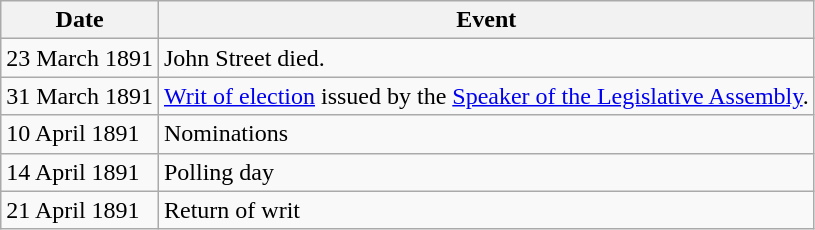<table class="wikitable">
<tr>
<th>Date</th>
<th>Event</th>
</tr>
<tr>
<td>23 March 1891</td>
<td>John Street died.</td>
</tr>
<tr>
<td>31 March 1891</td>
<td><a href='#'>Writ of election</a> issued by the <a href='#'>Speaker of the Legislative Assembly</a>.</td>
</tr>
<tr>
<td>10 April 1891</td>
<td>Nominations</td>
</tr>
<tr>
<td>14 April 1891</td>
<td>Polling day</td>
</tr>
<tr>
<td>21 April 1891</td>
<td>Return of writ</td>
</tr>
</table>
